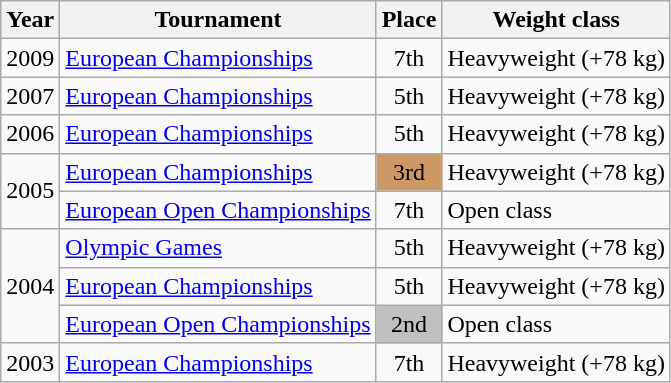<table class=wikitable>
<tr>
<th>Year</th>
<th>Tournament</th>
<th>Place</th>
<th>Weight class</th>
</tr>
<tr>
<td>2009</td>
<td><a href='#'>European Championships</a></td>
<td align="center">7th</td>
<td>Heavyweight (+78 kg)</td>
</tr>
<tr>
<td>2007</td>
<td><a href='#'>European Championships</a></td>
<td align="center">5th</td>
<td>Heavyweight (+78 kg)</td>
</tr>
<tr>
<td>2006</td>
<td><a href='#'>European Championships</a></td>
<td align="center">5th</td>
<td>Heavyweight (+78 kg)</td>
</tr>
<tr>
<td rowspan=2>2005</td>
<td><a href='#'>European Championships</a></td>
<td bgcolor="cc9966" align="center">3rd</td>
<td>Heavyweight (+78 kg)</td>
</tr>
<tr>
<td><a href='#'>European Open Championships</a></td>
<td align="center">7th</td>
<td>Open class</td>
</tr>
<tr>
<td rowspan=3>2004</td>
<td><a href='#'>Olympic Games</a></td>
<td align="center">5th</td>
<td>Heavyweight (+78 kg)</td>
</tr>
<tr>
<td><a href='#'>European Championships</a></td>
<td align="center">5th</td>
<td>Heavyweight (+78 kg)</td>
</tr>
<tr>
<td><a href='#'>European Open Championships</a></td>
<td bgcolor="silver" align="center">2nd</td>
<td>Open class</td>
</tr>
<tr>
<td>2003</td>
<td><a href='#'>European Championships</a></td>
<td align="center">7th</td>
<td>Heavyweight (+78 kg)</td>
</tr>
</table>
